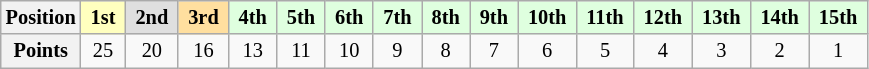<table class="wikitable" style="font-size:85%; text-align:center">
<tr>
<th>Position</th>
<td style="background:#ffffbf;"> <strong>1st</strong> </td>
<td style="background:#dfdfdf;"> <strong>2nd</strong> </td>
<td style="background:#ffdf9f;"> <strong>3rd</strong> </td>
<td style="background:#dfffdf;"> <strong>4th</strong> </td>
<td style="background:#dfffdf;"> <strong>5th</strong> </td>
<td style="background:#dfffdf;"> <strong>6th</strong> </td>
<td style="background:#dfffdf;"> <strong>7th</strong> </td>
<td style="background:#dfffdf;"> <strong>8th</strong> </td>
<td style="background:#dfffdf;"> <strong>9th</strong> </td>
<td style="background:#dfffdf;"> <strong>10th</strong> </td>
<td style="background:#dfffdf;"> <strong>11th</strong> </td>
<td style="background:#dfffdf;"> <strong>12th</strong> </td>
<td style="background:#dfffdf;"> <strong>13th</strong> </td>
<td style="background:#dfffdf;"> <strong>14th</strong> </td>
<td style="background:#dfffdf;"> <strong>15th</strong> </td>
</tr>
<tr>
<th>Points</th>
<td>25</td>
<td>20</td>
<td>16</td>
<td>13</td>
<td>11</td>
<td>10</td>
<td>9</td>
<td>8</td>
<td>7</td>
<td>6</td>
<td>5</td>
<td>4</td>
<td>3</td>
<td>2</td>
<td>1</td>
</tr>
</table>
